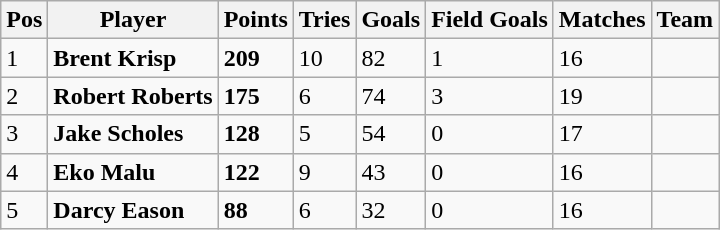<table class="wikitable">
<tr>
<th>Pos</th>
<th>Player</th>
<th>Points</th>
<th>Tries</th>
<th>Goals</th>
<th>Field Goals</th>
<th>Matches</th>
<th>Team</th>
</tr>
<tr>
<td>1</td>
<td><strong>Brent Krisp</strong></td>
<td><strong>209</strong></td>
<td>10</td>
<td>82</td>
<td>1</td>
<td>16</td>
<td></td>
</tr>
<tr>
<td>2</td>
<td><strong>Robert Roberts</strong></td>
<td><strong>175</strong></td>
<td>6</td>
<td>74</td>
<td>3</td>
<td>19</td>
<td></td>
</tr>
<tr>
<td>3</td>
<td><strong>Jake Scholes</strong></td>
<td><strong>128</strong></td>
<td>5</td>
<td>54</td>
<td>0</td>
<td>17</td>
<td></td>
</tr>
<tr>
<td>4</td>
<td><strong>Eko Malu</strong></td>
<td><strong>122</strong></td>
<td>9</td>
<td>43</td>
<td>0</td>
<td>16</td>
<td></td>
</tr>
<tr>
<td>5</td>
<td><strong>Darcy Eason</strong></td>
<td><strong>88</strong></td>
<td>6</td>
<td>32</td>
<td>0</td>
<td>16</td>
<td></td>
</tr>
</table>
